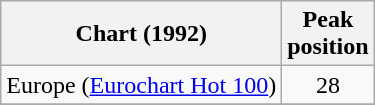<table class="wikitable">
<tr>
<th>Chart (1992)</th>
<th>Peak<br>position</th>
</tr>
<tr>
<td>Europe (<a href='#'>Eurochart Hot 100</a>)</td>
<td style="text-align:center;">28</td>
</tr>
<tr>
</tr>
</table>
